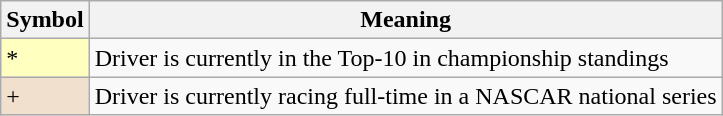<table Class="wikitable">
<tr>
<th scope=col>Symbol</th>
<th scope=col>Meaning</th>
</tr>
<tr>
<td style="background-color:#FFFFBF">*</td>
<td>Driver is currently in the Top-10 in championship standings</td>
</tr>
<tr>
<td style="background-color:#F2E0CE">+</td>
<td>Driver is currently racing full-time in a NASCAR national series</td>
</tr>
</table>
